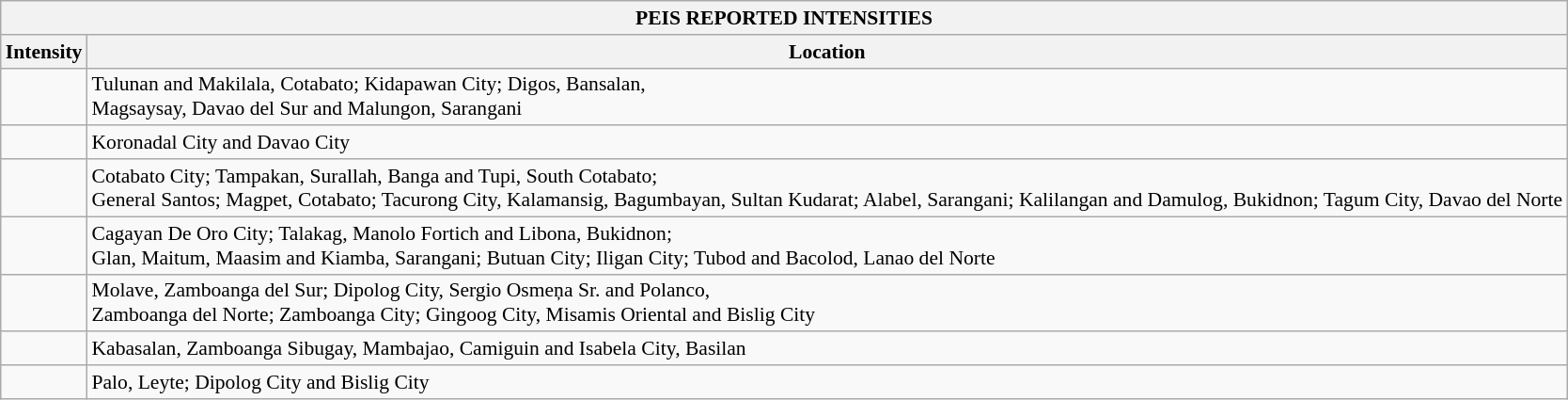<table class="wikitable" style="font-size:90%">
<tr>
<th colspan="2">PEIS REPORTED INTENSITIES</th>
</tr>
<tr>
<th>Intensity</th>
<th>Location</th>
</tr>
<tr>
<td></td>
<td>Tulunan and Makilala, Cotabato; Kidapawan City; Digos, Bansalan,<br>Magsaysay, Davao del Sur and Malungon, Sarangani</td>
</tr>
<tr>
<td></td>
<td>Koronadal City and Davao City</td>
</tr>
<tr>
<td></td>
<td>Cotabato City; Tampakan, Surallah, Banga and Tupi, South Cotabato;<br>General Santos; Magpet, Cotabato; Tacurong City, Kalamansig, Bagumbayan, Sultan
Kudarat; Alabel, Sarangani; Kalilangan and Damulog, Bukidnon; Tagum City, Davao del Norte</td>
</tr>
<tr>
<td></td>
<td>Cagayan De Oro City; Talakag, Manolo Fortich and Libona, Bukidnon;<br>Glan, Maitum, Maasim and Kiamba, Sarangani; Butuan City; Iligan City; Tubod and Bacolod,
Lanao del Norte</td>
</tr>
<tr>
<td></td>
<td>Molave, Zamboanga del Sur; Dipolog City, Sergio Osmeņa Sr. and Polanco,<br>Zamboanga del Norte; Zamboanga City; Gingoog City, Misamis Oriental and Bislig City</td>
</tr>
<tr>
<td></td>
<td>Kabasalan, Zamboanga Sibugay, Mambajao, Camiguin and Isabela City, Basilan</td>
</tr>
<tr>
<td></td>
<td>Palo, Leyte; Dipolog City and Bislig City</td>
</tr>
</table>
